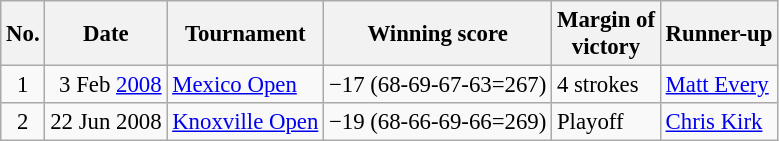<table class="wikitable" style="font-size:95%;">
<tr>
<th>No.</th>
<th>Date</th>
<th>Tournament</th>
<th>Winning score</th>
<th>Margin of<br>victory</th>
<th>Runner-up</th>
</tr>
<tr>
<td align=center>1</td>
<td align=right>3 Feb <a href='#'>2008</a></td>
<td><a href='#'>Mexico Open</a></td>
<td>−17 (68-69-67-63=267)</td>
<td>4 strokes</td>
<td> <a href='#'>Matt Every</a></td>
</tr>
<tr>
<td align=center>2</td>
<td align=right>22 Jun 2008</td>
<td><a href='#'>Knoxville Open</a></td>
<td>−19 (68-66-69-66=269)</td>
<td>Playoff</td>
<td> <a href='#'>Chris Kirk</a></td>
</tr>
</table>
